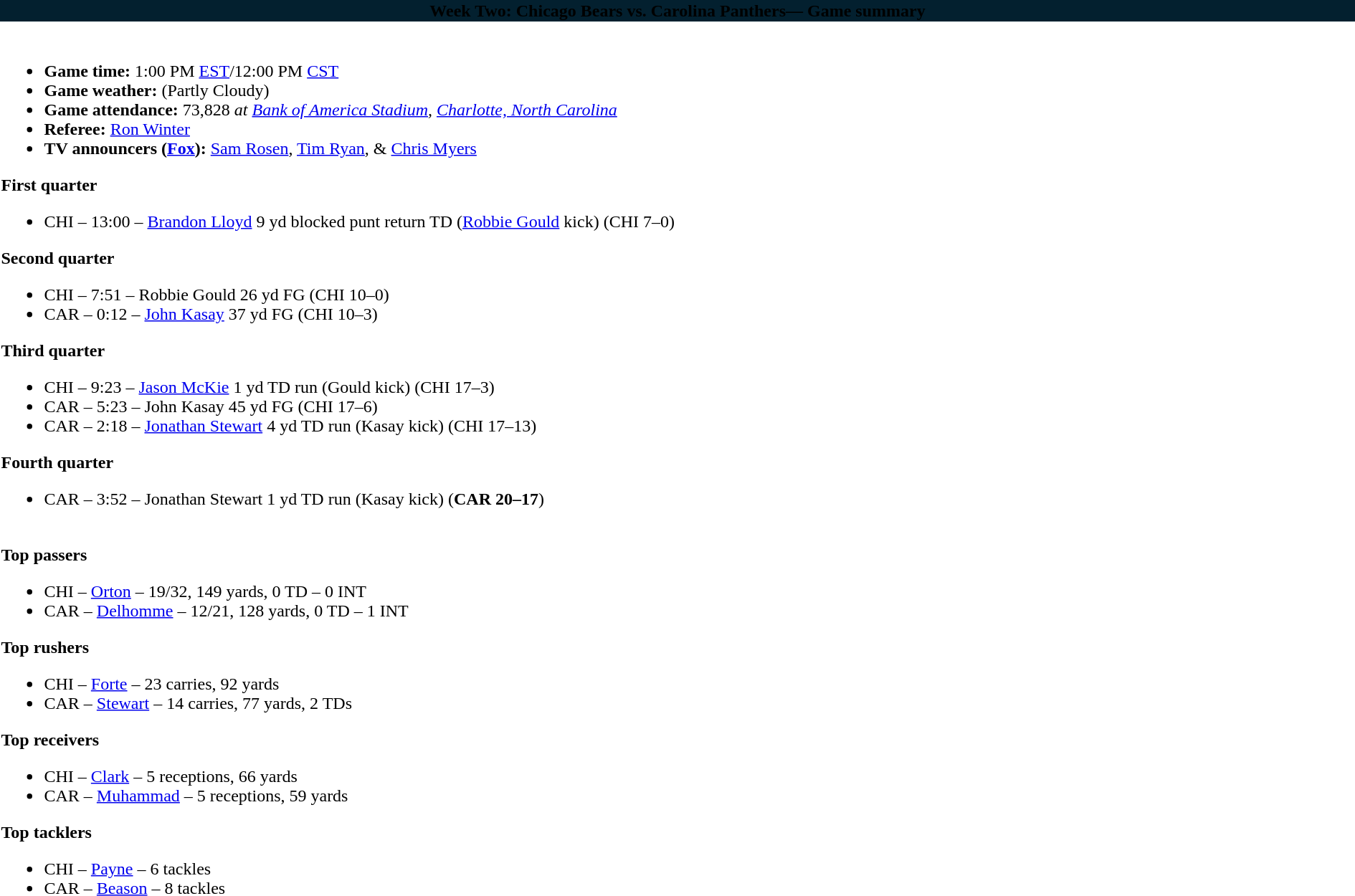<table class="toccolours" width=100% align="center">
<tr>
<th style="background:#03202F"><span>Week Two: Chicago Bears vs. Carolina Panthers— Game summary</span></th>
</tr>
<tr>
<td><br>
<ul><li><strong>Game time:</strong> 1:00 PM <a href='#'>EST</a>/12:00 PM <a href='#'>CST</a></li><li><strong>Game weather:</strong>  (Partly Cloudy)</li><li><strong>Game attendance:</strong> 73,828 <em>at <a href='#'>Bank of America Stadium</a>, <a href='#'>Charlotte, North Carolina</a></em></li><li><strong>Referee:</strong> <a href='#'>Ron Winter</a></li><li><strong>TV announcers</strong> <strong>(<a href='#'>Fox</a>):</strong> <a href='#'>Sam Rosen</a>, <a href='#'>Tim Ryan</a>, & <a href='#'>Chris Myers</a></li></ul><strong>First quarter</strong><ul><li>CHI – 13:00 – <a href='#'>Brandon Lloyd</a> 9 yd blocked punt return TD (<a href='#'>Robbie Gould</a> kick) (CHI 7–0)</li></ul><strong>Second quarter</strong><ul><li>CHI – 7:51 – Robbie Gould 26 yd FG (CHI 10–0)</li><li>CAR – 0:12 – <a href='#'>John Kasay</a> 37 yd FG (CHI 10–3)</li></ul><strong>Third quarter</strong><ul><li>CHI – 9:23 – <a href='#'>Jason McKie</a> 1 yd TD run (Gould kick) (CHI 17–3)</li><li>CAR – 5:23 – John Kasay 45 yd FG (CHI 17–6)</li><li>CAR – 2:18 – <a href='#'>Jonathan Stewart</a> 4 yd TD run (Kasay kick) (CHI 17–13)</li></ul><strong>Fourth quarter</strong><ul><li>CAR – 3:52 – Jonathan Stewart 1 yd TD run (Kasay kick) (<strong>CAR 20–17</strong>)</li></ul><br>
<strong>Top passers</strong><ul><li>CHI – <a href='#'>Orton</a> – 19/32, 149 yards, 0 TD – 0 INT</li><li>CAR – <a href='#'>Delhomme</a> – 12/21,  128 yards, 0 TD – 1 INT</li></ul><strong>Top rushers</strong><ul><li>CHI – <a href='#'>Forte</a> – 23 carries, 92 yards</li><li>CAR – <a href='#'>Stewart</a> – 14 carries, 77 yards, 2 TDs</li></ul><strong>Top receivers</strong><ul><li>CHI – <a href='#'>Clark</a> – 5 receptions, 66 yards</li><li>CAR – <a href='#'>Muhammad</a> – 5 receptions, 59 yards</li></ul><strong>Top tacklers</strong><ul><li>CHI – <a href='#'>Payne</a> – 6 tackles</li><li>CAR – <a href='#'>Beason</a> – 8 tackles</li></ul></td>
</tr>
<tr>
</tr>
</table>
